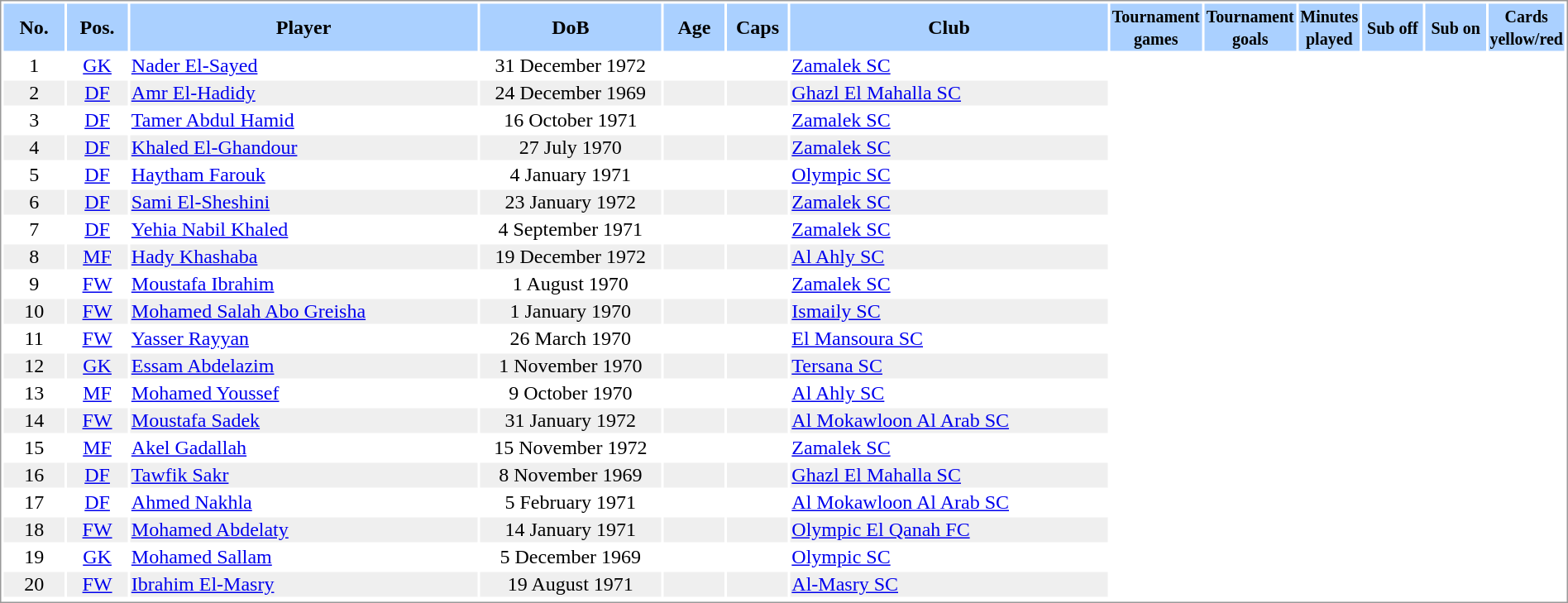<table border="0" width="100%" style="border: 1px solid #999; background-color:#FFFFFF; text-align:center">
<tr align="center" bgcolor="#AAD0FF">
<th width=4%>No.</th>
<th width=4%>Pos.</th>
<th width=23%>Player</th>
<th width=12%>DoB</th>
<th width=4%>Age</th>
<th width=4%>Caps</th>
<th width=21%>Club</th>
<th width=6%><small>Tournament<br>games</small></th>
<th width=6%><small>Tournament<br>goals</small></th>
<th width=4%><small>Minutes<br>played</small></th>
<th width=4%><small>Sub off</small></th>
<th width=4%><small>Sub on</small></th>
<th width=4%><small>Cards<br>yellow/red</small></th>
</tr>
<tr>
<td>1</td>
<td><a href='#'>GK</a></td>
<td align="left"><a href='#'>Nader El-Sayed</a></td>
<td>31 December 1972</td>
<td></td>
<td></td>
<td align="left"> <a href='#'>Zamalek SC</a></td>
</tr>
<tr bgcolor="#EFEFEF">
<td>2</td>
<td><a href='#'>DF</a></td>
<td align="left"><a href='#'>Amr El-Hadidy</a></td>
<td>24 December 1969</td>
<td></td>
<td></td>
<td align="left"> <a href='#'>Ghazl El Mahalla SC</a></td>
</tr>
<tr>
<td>3</td>
<td><a href='#'>DF</a></td>
<td align="left"><a href='#'>Tamer Abdul Hamid</a></td>
<td>16 October 1971</td>
<td></td>
<td></td>
<td align="left"> <a href='#'>Zamalek SC</a></td>
</tr>
<tr bgcolor="#EFEFEF">
<td>4</td>
<td><a href='#'>DF</a></td>
<td align="left"><a href='#'>Khaled El-Ghandour</a></td>
<td>27 July 1970</td>
<td></td>
<td></td>
<td align="left"> <a href='#'>Zamalek SC</a></td>
</tr>
<tr>
<td>5</td>
<td><a href='#'>DF</a></td>
<td align="left"><a href='#'>Haytham Farouk</a></td>
<td>4 January 1971</td>
<td></td>
<td></td>
<td align="left"> <a href='#'>Olympic SC</a></td>
</tr>
<tr bgcolor="#EFEFEF">
<td>6</td>
<td><a href='#'>DF</a></td>
<td align="left"><a href='#'>Sami El-Sheshini</a></td>
<td>23 January 1972</td>
<td></td>
<td></td>
<td align="left"> <a href='#'>Zamalek SC</a></td>
</tr>
<tr>
<td>7</td>
<td><a href='#'>DF</a></td>
<td align="left"><a href='#'>Yehia Nabil Khaled</a></td>
<td>4 September 1971</td>
<td></td>
<td></td>
<td align="left"> <a href='#'>Zamalek SC</a></td>
</tr>
<tr bgcolor="#EFEFEF">
<td>8</td>
<td><a href='#'>MF</a></td>
<td align="left"><a href='#'>Hady Khashaba</a></td>
<td>19 December 1972</td>
<td></td>
<td></td>
<td align="left"> <a href='#'>Al Ahly SC</a></td>
</tr>
<tr>
<td>9</td>
<td><a href='#'>FW</a></td>
<td align="left"><a href='#'>Moustafa Ibrahim</a></td>
<td>1 August 1970</td>
<td></td>
<td></td>
<td align="left"> <a href='#'>Zamalek SC</a></td>
</tr>
<tr bgcolor="#EFEFEF">
<td>10</td>
<td><a href='#'>FW</a></td>
<td align="left"><a href='#'>Mohamed Salah Abo Greisha</a></td>
<td>1 January 1970</td>
<td></td>
<td></td>
<td align="left"> <a href='#'>Ismaily SC</a></td>
</tr>
<tr>
<td>11</td>
<td><a href='#'>FW</a></td>
<td align="left"><a href='#'>Yasser Rayyan</a></td>
<td>26 March 1970</td>
<td></td>
<td></td>
<td align="left"> <a href='#'>El Mansoura SC</a></td>
</tr>
<tr bgcolor="#EFEFEF">
<td>12</td>
<td><a href='#'>GK</a></td>
<td align="left"><a href='#'>Essam Abdelazim</a></td>
<td>1 November 1970</td>
<td></td>
<td></td>
<td align="left"> <a href='#'>Tersana SC</a></td>
</tr>
<tr>
<td>13</td>
<td><a href='#'>MF</a></td>
<td align="left"><a href='#'>Mohamed Youssef</a></td>
<td>9 October 1970</td>
<td></td>
<td></td>
<td align="left"> <a href='#'>Al Ahly SC</a></td>
</tr>
<tr bgcolor="#EFEFEF">
<td>14</td>
<td><a href='#'>FW</a></td>
<td align="left"><a href='#'>Moustafa Sadek</a></td>
<td>31 January 1972</td>
<td></td>
<td></td>
<td align="left"> <a href='#'>Al Mokawloon Al Arab SC</a></td>
</tr>
<tr>
<td>15</td>
<td><a href='#'>MF</a></td>
<td align="left"><a href='#'>Akel Gadallah</a></td>
<td>15 November 1972</td>
<td></td>
<td></td>
<td align="left"> <a href='#'>Zamalek SC</a></td>
</tr>
<tr bgcolor="#EFEFEF">
<td>16</td>
<td><a href='#'>DF</a></td>
<td align="left"><a href='#'>Tawfik Sakr</a></td>
<td>8 November 1969</td>
<td></td>
<td></td>
<td align="left"> <a href='#'>Ghazl El Mahalla SC</a></td>
</tr>
<tr>
<td>17</td>
<td><a href='#'>DF</a></td>
<td align="left"><a href='#'>Ahmed Nakhla</a></td>
<td>5 February 1971</td>
<td></td>
<td></td>
<td align="left"> <a href='#'>Al Mokawloon Al Arab SC</a></td>
</tr>
<tr bgcolor="#EFEFEF">
<td>18</td>
<td><a href='#'>FW</a></td>
<td align="left"><a href='#'>Mohamed Abdelaty</a></td>
<td>14 January 1971</td>
<td></td>
<td></td>
<td align="left"> <a href='#'>Olympic El Qanah FC</a></td>
</tr>
<tr>
<td>19</td>
<td><a href='#'>GK</a></td>
<td align="left"><a href='#'>Mohamed Sallam</a></td>
<td>5 December 1969</td>
<td></td>
<td></td>
<td align="left"> <a href='#'>Olympic SC</a></td>
</tr>
<tr bgcolor="#EFEFEF">
<td>20</td>
<td><a href='#'>FW</a></td>
<td align="left"><a href='#'>Ibrahim El-Masry</a></td>
<td>19 August 1971</td>
<td></td>
<td></td>
<td align="left"> <a href='#'>Al-Masry SC</a></td>
</tr>
<tr>
</tr>
</table>
